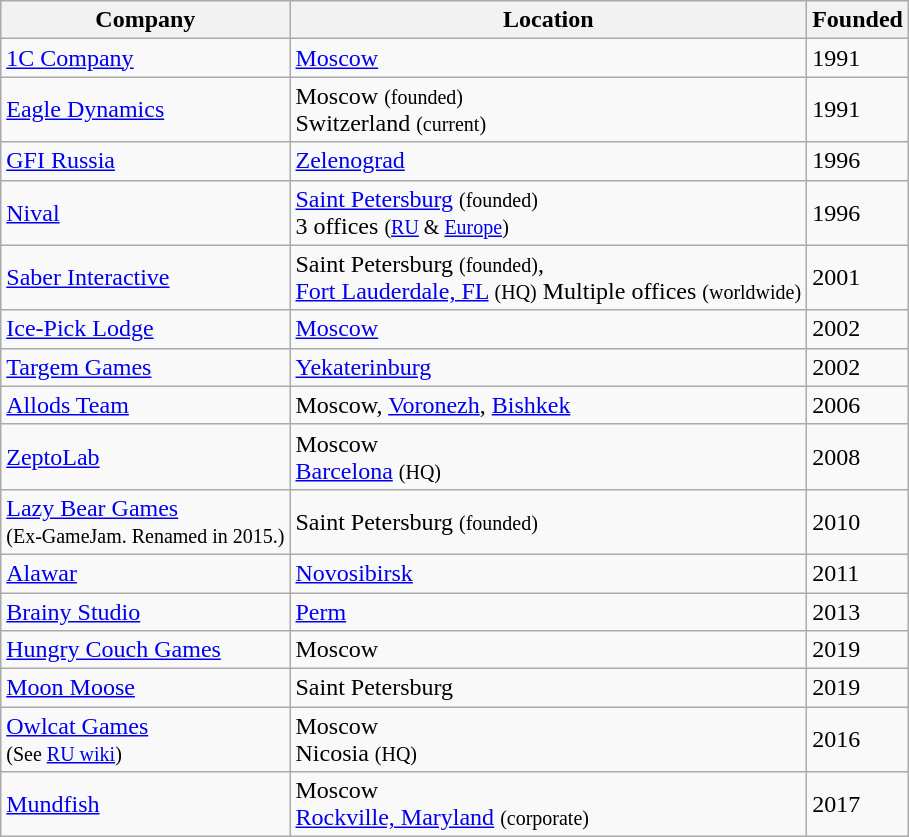<table class="wikitable sortable mw-collapsible">
<tr>
<th>Company</th>
<th>Location</th>
<th>Founded</th>
</tr>
<tr>
<td><a href='#'>1C Company</a></td>
<td><a href='#'>Moscow</a></td>
<td>1991</td>
</tr>
<tr>
<td><a href='#'>Eagle Dynamics</a></td>
<td>Moscow <small>(founded)</small><br>Switzerland <small>(current)</small></td>
<td>1991</td>
</tr>
<tr>
<td><a href='#'>GFI Russia</a></td>
<td><a href='#'>Zelenograd</a></td>
<td>1996</td>
</tr>
<tr>
<td><a href='#'>Nival</a></td>
<td><a href='#'>Saint Petersburg</a> <small>(founded)</small><br>3 offices <small>(<a href='#'>RU</a> & <a href='#'>Europe</a>)</small></td>
<td>1996</td>
</tr>
<tr>
<td><a href='#'>Saber Interactive</a></td>
<td>Saint Petersburg <small>(founded)</small>,<br><a href='#'>Fort Lauderdale, FL</a> <small>(HQ)</small>
Multiple offices <small>(worldwide)</small></td>
<td>2001</td>
</tr>
<tr>
<td><a href='#'>Ice-Pick Lodge</a></td>
<td><a href='#'>Moscow</a></td>
<td>2002</td>
</tr>
<tr>
<td><a href='#'>Targem Games</a></td>
<td><a href='#'>Yekaterinburg</a></td>
<td>2002</td>
</tr>
<tr>
<td><a href='#'>Allods Team</a></td>
<td>Moscow, <a href='#'>Voronezh</a>, <a href='#'>Bishkek</a></td>
<td>2006</td>
</tr>
<tr>
<td><a href='#'>ZeptoLab</a></td>
<td>Moscow<br><a href='#'>Barcelona</a> <small>(HQ)</small></td>
<td>2008</td>
</tr>
<tr>
<td><a href='#'>Lazy Bear Games</a><br><small>(Ex-GameJam. Renamed in 2015.)</small></td>
<td>Saint Petersburg <small>(founded)</small></td>
<td>2010</td>
</tr>
<tr>
<td><a href='#'>Alawar</a></td>
<td><a href='#'>Novosibirsk</a></td>
<td>2011</td>
</tr>
<tr>
<td><a href='#'>Brainy Studio</a></td>
<td><a href='#'>Perm</a></td>
<td>2013</td>
</tr>
<tr>
<td><a href='#'>Hungry Couch Games</a></td>
<td>Moscow</td>
<td>2019</td>
</tr>
<tr>
<td><a href='#'>Moon Moose</a></td>
<td>Saint Petersburg</td>
<td>2019</td>
</tr>
<tr>
<td><a href='#'>Owlcat Games</a><br><small>(See <a href='#'>RU wiki</a>)</small></td>
<td>Moscow<br>Nicosia <small>(HQ)</small></td>
<td>2016</td>
</tr>
<tr>
<td><a href='#'>Mundfish</a></td>
<td>Moscow<br><a href='#'>Rockville, Maryland</a> <small>(corporate)</small></td>
<td>2017</td>
</tr>
</table>
